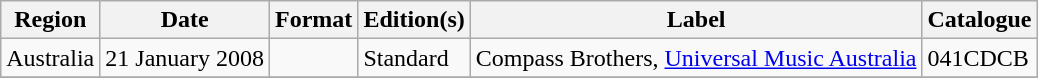<table class="wikitable plainrowheaders">
<tr>
<th scope="col">Region</th>
<th scope="col">Date</th>
<th scope="col">Format</th>
<th scope="col">Edition(s)</th>
<th scope="col">Label</th>
<th scope="col">Catalogue</th>
</tr>
<tr>
<td>Australia</td>
<td>21 January 2008</td>
<td></td>
<td>Standard</td>
<td>Compass Brothers, <a href='#'>Universal Music Australia</a></td>
<td>041CDCB</td>
</tr>
<tr>
</tr>
</table>
